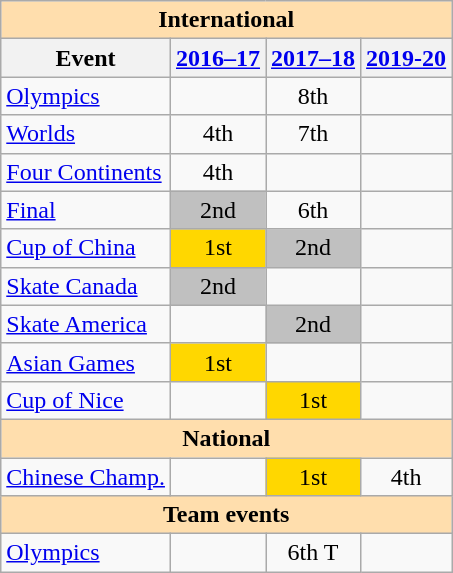<table class="wikitable" style="text-align:center">
<tr>
<th colspan="4" style="background-color: #ffdead; " align="center">International</th>
</tr>
<tr>
<th>Event</th>
<th><a href='#'>2016–17</a></th>
<th><a href='#'>2017–18</a></th>
<th><a href='#'>2019-20</a></th>
</tr>
<tr>
<td align=left><a href='#'>Olympics</a></td>
<td></td>
<td>8th</td>
</tr>
<tr>
<td align=left><a href='#'>Worlds</a></td>
<td>4th</td>
<td>7th</td>
<td></td>
</tr>
<tr>
<td align=left><a href='#'>Four Continents</a></td>
<td>4th</td>
<td></td>
<td></td>
</tr>
<tr>
<td align=left> <a href='#'>Final</a></td>
<td bgcolor=silver>2nd</td>
<td>6th</td>
<td></td>
</tr>
<tr>
<td align=left> <a href='#'>Cup of China</a></td>
<td bgcolor=gold>1st</td>
<td bgcolor=silver>2nd</td>
<td></td>
</tr>
<tr>
<td align=left> <a href='#'>Skate Canada</a></td>
<td bgcolor=silver>2nd</td>
<td></td>
<td></td>
</tr>
<tr>
<td align=left> <a href='#'>Skate America</a></td>
<td></td>
<td bgcolor=silver>2nd</td>
<td></td>
</tr>
<tr>
<td align="left"><a href='#'>Asian Games</a></td>
<td bgcolor="gold">1st</td>
<td></td>
<td></td>
</tr>
<tr>
<td align="left"><a href='#'>Cup of Nice</a></td>
<td></td>
<td bgcolor="gold">1st</td>
<td></td>
</tr>
<tr>
<th colspan="4" style="background-color: #ffdead; " align="center">National</th>
</tr>
<tr>
<td align="left"><a href='#'>Chinese Champ.</a></td>
<td></td>
<td bgcolor="gold">1st</td>
<td>4th</td>
</tr>
<tr>
<th colspan="4" style="background-color: #ffdead; " align="center">Team events</th>
</tr>
<tr>
<td align="left"><a href='#'>Olympics</a></td>
<td></td>
<td>6th T</td>
</tr>
</table>
